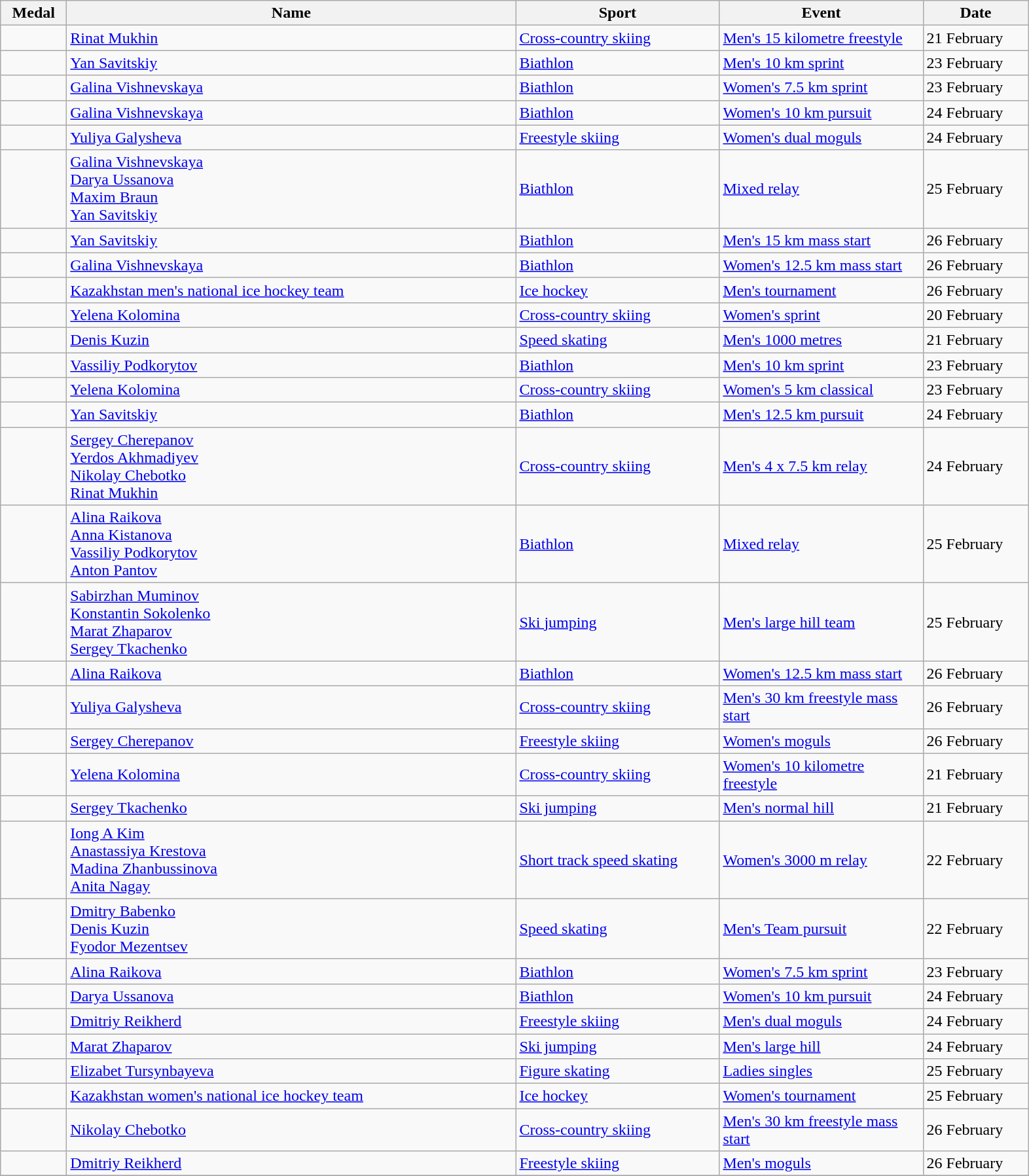<table class="wikitable sortable" style="font-size:100%">
<tr>
<th width="60">Medal</th>
<th width="450">Name</th>
<th width="200">Sport</th>
<th width="200">Event</th>
<th width="100">Date</th>
</tr>
<tr>
<td></td>
<td><a href='#'>Rinat Mukhin</a></td>
<td><a href='#'>Cross-country skiing</a></td>
<td><a href='#'>Men's 15 kilometre freestyle</a></td>
<td>21 February</td>
</tr>
<tr>
<td></td>
<td><a href='#'>Yan Savitskiy</a></td>
<td><a href='#'>Biathlon</a></td>
<td><a href='#'>Men's 10 km sprint</a></td>
<td>23 February</td>
</tr>
<tr>
<td></td>
<td><a href='#'>Galina Vishnevskaya</a></td>
<td><a href='#'>Biathlon</a></td>
<td><a href='#'>Women's 7.5 km sprint</a></td>
<td>23 February</td>
</tr>
<tr>
<td></td>
<td><a href='#'>Galina Vishnevskaya</a></td>
<td><a href='#'>Biathlon</a></td>
<td><a href='#'>Women's 10 km pursuit</a></td>
<td>24 February</td>
</tr>
<tr>
<td></td>
<td><a href='#'>Yuliya Galysheva</a></td>
<td><a href='#'>Freestyle skiing</a></td>
<td><a href='#'>Women's dual moguls</a></td>
<td>24 February</td>
</tr>
<tr>
<td></td>
<td><a href='#'>Galina Vishnevskaya</a><br><a href='#'>Darya Ussanova</a><br><a href='#'>Maxim Braun</a><br><a href='#'>Yan Savitskiy</a></td>
<td><a href='#'>Biathlon</a></td>
<td><a href='#'>Mixed relay</a></td>
<td>25 February</td>
</tr>
<tr>
<td></td>
<td><a href='#'>Yan Savitskiy</a></td>
<td><a href='#'>Biathlon</a></td>
<td><a href='#'>Men's 15 km mass start</a></td>
<td>26 February</td>
</tr>
<tr>
<td></td>
<td><a href='#'>Galina Vishnevskaya</a></td>
<td><a href='#'>Biathlon</a></td>
<td><a href='#'>Women's 12.5 km mass start</a></td>
<td>26 February</td>
</tr>
<tr>
<td></td>
<td><a href='#'>Kazakhstan men's national ice hockey team</a></td>
<td><a href='#'>Ice hockey</a></td>
<td><a href='#'>Men's tournament</a></td>
<td>26 February</td>
</tr>
<tr>
<td></td>
<td><a href='#'>Yelena Kolomina</a></td>
<td><a href='#'>Cross-country skiing</a></td>
<td><a href='#'>Women's sprint</a></td>
<td>20 February</td>
</tr>
<tr>
<td></td>
<td><a href='#'>Denis Kuzin</a></td>
<td><a href='#'>Speed skating</a></td>
<td><a href='#'>Men's 1000 metres</a></td>
<td>21 February</td>
</tr>
<tr>
<td></td>
<td><a href='#'>Vassiliy Podkorytov</a></td>
<td><a href='#'>Biathlon</a></td>
<td><a href='#'>Men's 10 km sprint</a></td>
<td>23 February</td>
</tr>
<tr>
<td></td>
<td><a href='#'>Yelena Kolomina</a></td>
<td><a href='#'>Cross-country skiing</a></td>
<td><a href='#'>Women's 5 km classical</a></td>
<td>23 February</td>
</tr>
<tr>
<td></td>
<td><a href='#'>Yan Savitskiy</a></td>
<td><a href='#'>Biathlon</a></td>
<td><a href='#'>Men's 12.5 km pursuit</a></td>
<td>24 February</td>
</tr>
<tr>
<td></td>
<td><a href='#'>Sergey Cherepanov</a><br><a href='#'>Yerdos Akhmadiyev</a><br><a href='#'>Nikolay Chebotko</a><br><a href='#'>Rinat Mukhin</a></td>
<td><a href='#'>Cross-country skiing</a></td>
<td><a href='#'>Men's 4 x 7.5 km relay</a></td>
<td>24 February</td>
</tr>
<tr>
<td></td>
<td><a href='#'>Alina Raikova</a><br><a href='#'>Anna Kistanova</a><br><a href='#'>Vassiliy Podkorytov</a><br><a href='#'>Anton Pantov</a></td>
<td><a href='#'>Biathlon</a></td>
<td><a href='#'>Mixed relay</a></td>
<td>25 February</td>
</tr>
<tr>
<td></td>
<td><a href='#'>Sabirzhan Muminov</a><br><a href='#'>Konstantin Sokolenko</a><br><a href='#'>Marat Zhaparov</a><br><a href='#'>Sergey Tkachenko</a></td>
<td><a href='#'>Ski jumping</a></td>
<td><a href='#'>Men's large hill team</a></td>
<td>25 February</td>
</tr>
<tr>
<td></td>
<td><a href='#'>Alina Raikova</a></td>
<td><a href='#'>Biathlon</a></td>
<td><a href='#'>Women's 12.5 km mass start</a></td>
<td>26 February</td>
</tr>
<tr>
<td></td>
<td><a href='#'>Yuliya Galysheva</a></td>
<td><a href='#'>Cross-country skiing</a></td>
<td><a href='#'>Men's 30 km freestyle mass start</a></td>
<td>26 February</td>
</tr>
<tr>
<td></td>
<td><a href='#'>Sergey Cherepanov</a></td>
<td><a href='#'>Freestyle skiing</a></td>
<td><a href='#'>Women's moguls</a></td>
<td>26 February</td>
</tr>
<tr>
<td></td>
<td><a href='#'>Yelena Kolomina</a></td>
<td><a href='#'>Cross-country skiing</a></td>
<td><a href='#'>Women's 10 kilometre freestyle</a></td>
<td>21 February</td>
</tr>
<tr>
<td></td>
<td><a href='#'>Sergey Tkachenko</a></td>
<td><a href='#'>Ski jumping</a></td>
<td><a href='#'>Men's normal hill</a></td>
<td>21 February</td>
</tr>
<tr>
<td></td>
<td><a href='#'>Iong A Kim</a><br><a href='#'>Anastassiya Krestova</a><br><a href='#'>Madina Zhanbussinova</a><br><a href='#'>Anita Nagay</a></td>
<td><a href='#'>Short track speed skating</a></td>
<td><a href='#'>Women's 3000 m relay</a></td>
<td>22 February</td>
</tr>
<tr>
<td></td>
<td><a href='#'>Dmitry Babenko</a><br><a href='#'>Denis Kuzin</a><br><a href='#'>Fyodor Mezentsev</a></td>
<td><a href='#'>Speed skating</a></td>
<td><a href='#'>Men's Team pursuit</a></td>
<td>22 February</td>
</tr>
<tr>
<td></td>
<td><a href='#'>Alina Raikova</a></td>
<td><a href='#'>Biathlon</a></td>
<td><a href='#'>Women's 7.5 km sprint</a></td>
<td>23 February</td>
</tr>
<tr>
<td></td>
<td><a href='#'>Darya Ussanova</a></td>
<td><a href='#'>Biathlon</a></td>
<td><a href='#'>Women's 10 km pursuit</a></td>
<td>24 February</td>
</tr>
<tr>
<td></td>
<td><a href='#'>Dmitriy Reikherd</a></td>
<td><a href='#'>Freestyle skiing</a></td>
<td><a href='#'>Men's dual moguls</a></td>
<td>24 February</td>
</tr>
<tr>
<td></td>
<td><a href='#'>Marat Zhaparov</a></td>
<td><a href='#'>Ski jumping</a></td>
<td><a href='#'>Men's large hill</a></td>
<td>24 February</td>
</tr>
<tr>
<td></td>
<td><a href='#'>Elizabet Tursynbayeva</a></td>
<td><a href='#'>Figure skating</a></td>
<td><a href='#'>Ladies singles</a></td>
<td>25 February</td>
</tr>
<tr>
<td></td>
<td><a href='#'>Kazakhstan women's national ice hockey team</a></td>
<td><a href='#'>Ice hockey</a></td>
<td><a href='#'>Women's tournament</a></td>
<td>25 February</td>
</tr>
<tr>
<td></td>
<td><a href='#'>Nikolay Chebotko</a></td>
<td><a href='#'>Cross-country skiing</a></td>
<td><a href='#'>Men's 30 km freestyle mass start</a></td>
<td>26 February</td>
</tr>
<tr>
<td></td>
<td><a href='#'>Dmitriy Reikherd</a></td>
<td><a href='#'>Freestyle skiing</a></td>
<td><a href='#'>Men's moguls</a></td>
<td>26 February</td>
</tr>
<tr>
</tr>
</table>
